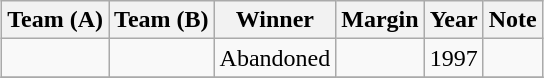<table class="wikitable" style="margin: 1em auto 1em auto">
<tr>
<th>Team (A)</th>
<th>Team (B)</th>
<th>Winner</th>
<th>Margin</th>
<th>Year</th>
<th>Note</th>
</tr>
<tr>
<td></td>
<td></td>
<td>Abandoned</td>
<td></td>
<td>1997</td>
<td></td>
</tr>
<tr>
</tr>
</table>
